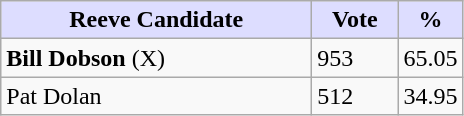<table class="wikitable">
<tr>
<th style="background:#ddf; width:200px;">Reeve Candidate</th>
<th style="background:#ddf; width:50px;">Vote</th>
<th style="background:#ddf; width:30px;">%</th>
</tr>
<tr>
<td><strong>Bill Dobson</strong> (X)</td>
<td>953</td>
<td>65.05</td>
</tr>
<tr>
<td>Pat Dolan</td>
<td>512</td>
<td>34.95</td>
</tr>
</table>
